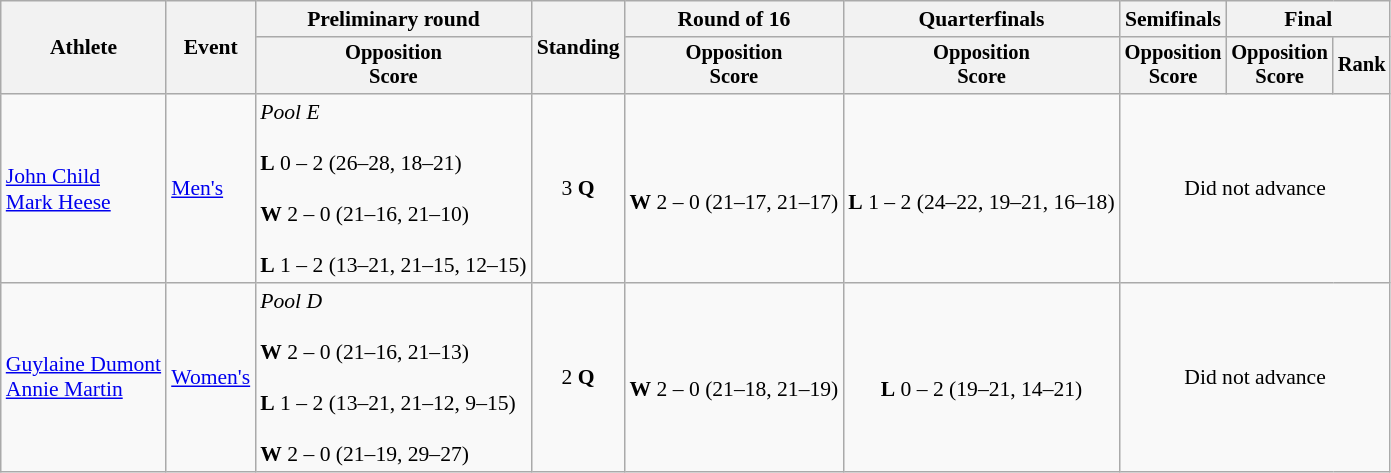<table class=wikitable style="font-size:90%">
<tr>
<th rowspan="2">Athlete</th>
<th rowspan="2">Event</th>
<th>Preliminary round</th>
<th rowspan="2">Standing</th>
<th>Round of 16</th>
<th>Quarterfinals</th>
<th>Semifinals</th>
<th colspan=2>Final</th>
</tr>
<tr style="font-size:95%">
<th>Opposition<br>Score</th>
<th>Opposition<br>Score</th>
<th>Opposition<br>Score</th>
<th>Opposition<br>Score</th>
<th>Opposition<br>Score</th>
<th>Rank</th>
</tr>
<tr align=center>
<td align=left><a href='#'>John Child</a><br><a href='#'>Mark Heese</a></td>
<td align=left><a href='#'>Men's</a></td>
<td align=left><em>Pool E</em><br><br><strong>L</strong> 0 – 2 (26–28, 18–21)<br><br><strong>W</strong> 2 – 0 (21–16, 21–10)<br><br><strong>L</strong> 1 – 2 (13–21, 21–15, 12–15)</td>
<td>3 <strong>Q</strong></td>
<td><br><strong>W</strong> 2 – 0 (21–17, 21–17)</td>
<td><br><strong>L</strong> 1 – 2 (24–22, 19–21, 16–18)</td>
<td colspan=3>Did not advance</td>
</tr>
<tr align=center>
<td align=left><a href='#'>Guylaine Dumont</a><br><a href='#'>Annie Martin</a></td>
<td align=left><a href='#'>Women's</a></td>
<td align=left><em>Pool D</em><br><br><strong>W</strong> 2 – 0 (21–16, 21–13)<br><br><strong>L</strong> 1 – 2 (13–21, 21–12, 9–15)<br><br><strong>W</strong> 2 – 0 (21–19, 29–27)</td>
<td>2 <strong>Q</strong></td>
<td><br><strong>W</strong> 2 – 0 (21–18, 21–19)</td>
<td><br><strong>L</strong> 0 – 2 (19–21, 14–21)</td>
<td colspan=3>Did not advance</td>
</tr>
</table>
